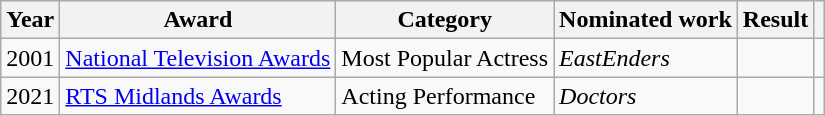<table class="wikitable">
<tr>
<th>Year</th>
<th>Award</th>
<th>Category</th>
<th>Nominated work</th>
<th>Result</th>
<th></th>
</tr>
<tr>
<td>2001</td>
<td><a href='#'>National Television Awards</a></td>
<td>Most Popular Actress</td>
<td><em>EastEnders</em></td>
<td></td>
<td align="center"></td>
</tr>
<tr>
<td>2021</td>
<td><a href='#'>RTS Midlands Awards</a></td>
<td>Acting Performance</td>
<td><em>Doctors</em></td>
<td></td>
<td align="center"></td>
</tr>
</table>
